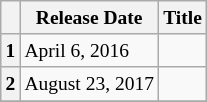<table class="wikitable" style="font-size:small">
<tr>
<th></th>
<th>Release Date</th>
<th>Title</th>
</tr>
<tr>
<th>1</th>
<td>April 6, 2016</td>
<td><strong></strong></td>
</tr>
<tr>
<th>2</th>
<td>August 23, 2017</td>
<td><strong></strong></td>
</tr>
<tr>
</tr>
</table>
